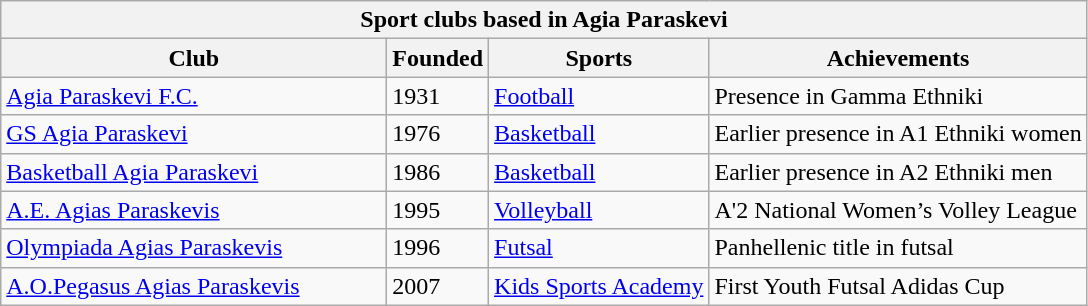<table class="wikitable">
<tr>
<th colspan="4">Sport clubs based in Agia Paraskevi</th>
</tr>
<tr>
<th width="250">Club</th>
<th>Founded</th>
<th>Sports</th>
<th>Achievements</th>
</tr>
<tr>
<td><a href='#'>Agia Paraskevi F.C.</a></td>
<td>1931</td>
<td><a href='#'>Football</a></td>
<td>Presence in Gamma Ethniki</td>
</tr>
<tr>
<td><a href='#'>GS Agia Paraskevi</a></td>
<td>1976</td>
<td><a href='#'>Basketball</a></td>
<td>Earlier presence in A1 Ethniki women</td>
</tr>
<tr>
<td><a href='#'>Basketball Agia Paraskevi</a></td>
<td>1986</td>
<td><a href='#'>Basketball</a></td>
<td>Earlier presence in A2 Ethniki men</td>
</tr>
<tr>
<td><a href='#'>A.E. Agias Paraskevis</a></td>
<td>1995</td>
<td><a href='#'>Volleyball</a></td>
<td>A'2 National Women’s Volley League</td>
</tr>
<tr>
<td><a href='#'>Olympiada Agias Paraskevis</a></td>
<td>1996</td>
<td><a href='#'>Futsal</a></td>
<td>Panhellenic title in futsal</td>
</tr>
<tr>
<td><a href='#'>A.O.Pegasus Agias Paraskevis</a></td>
<td>2007</td>
<td><a href='#'>Kids Sports Academy</a></td>
<td>First Youth Futsal Adidas Cup</td>
</tr>
</table>
